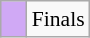<table class="wikitable" style="margin:0.5em auto; font-size:90%;position:relative;">
<tr>
<td bgcolor="#D0A9F5">   </td>
<td>Finals</td>
</tr>
</table>
